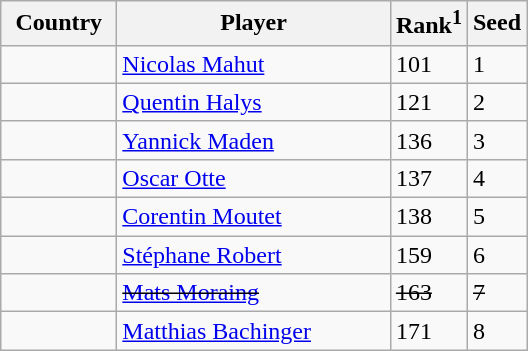<table class="sortable wikitable">
<tr>
<th width="70">Country</th>
<th width="175">Player</th>
<th>Rank<sup>1</sup></th>
<th>Seed</th>
</tr>
<tr>
<td></td>
<td><a href='#'>Nicolas Mahut</a></td>
<td>101</td>
<td>1</td>
</tr>
<tr>
<td></td>
<td><a href='#'>Quentin Halys</a></td>
<td>121</td>
<td>2</td>
</tr>
<tr>
<td></td>
<td><a href='#'>Yannick Maden</a></td>
<td>136</td>
<td>3</td>
</tr>
<tr>
<td></td>
<td><a href='#'>Oscar Otte</a></td>
<td>137</td>
<td>4</td>
</tr>
<tr>
<td></td>
<td><a href='#'>Corentin Moutet</a></td>
<td>138</td>
<td>5</td>
</tr>
<tr>
<td></td>
<td><a href='#'>Stéphane Robert</a></td>
<td>159</td>
<td>6</td>
</tr>
<tr>
<td><s></s></td>
<td><s><a href='#'>Mats Moraing</a></s></td>
<td><s>163</s></td>
<td><s>7</s></td>
</tr>
<tr>
<td></td>
<td><a href='#'>Matthias Bachinger</a></td>
<td>171</td>
<td>8</td>
</tr>
</table>
